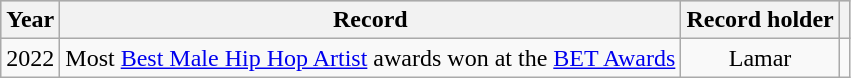<table class="wikitable sortable plainrowheaders">
<tr style="background:#ccc; text-align:center;">
<th scope="col">Year</th>
<th scope="col">Record</th>
<th scope="col">Record holder</th>
<th scope="col" class="unsortable"></th>
</tr>
<tr>
<td style="text-align:center;">2022</td>
<td>Most <a href='#'>Best Male Hip Hop Artist</a> awards won at the <a href='#'>BET Awards</a></td>
<td style="text-align:center;">Lamar</td>
<td style="text-align:center;"></td>
</tr>
</table>
